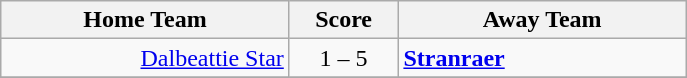<table class="wikitable" style="border-collapse: collapse;">
<tr>
<th align="right" width="185">Home Team</th>
<th align="center" width="65"> Score </th>
<th align="left" width="185">Away Team</th>
</tr>
<tr>
<td style="text-align: right;"><a href='#'>Dalbeattie Star</a></td>
<td style="text-align: center;">1 – 5</td>
<td style="text-align: left;"><strong><a href='#'>Stranraer</a></strong></td>
</tr>
<tr>
</tr>
</table>
